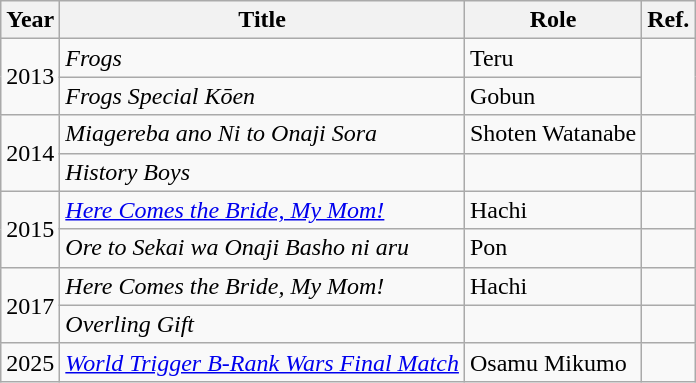<table class="wikitable">
<tr>
<th>Year</th>
<th>Title</th>
<th>Role</th>
<th>Ref.</th>
</tr>
<tr>
<td rowspan="2">2013</td>
<td><em>Frogs</em></td>
<td>Teru</td>
<td rowspan="2"></td>
</tr>
<tr>
<td><em>Frogs Special Kōen</em></td>
<td>Gobun</td>
</tr>
<tr>
<td rowspan="2">2014</td>
<td><em>Miagereba ano Ni to Onaji Sora</em></td>
<td>Shoten Watanabe</td>
<td></td>
</tr>
<tr>
<td><em>History Boys</em></td>
<td></td>
<td></td>
</tr>
<tr>
<td rowspan="2">2015</td>
<td><em><a href='#'>Here Comes the Bride, My Mom!</a></em></td>
<td>Hachi</td>
<td></td>
</tr>
<tr>
<td><em>Ore to Sekai wa Onaji Basho ni aru</em></td>
<td>Pon</td>
<td></td>
</tr>
<tr>
<td rowspan="2">2017</td>
<td><em>Here Comes the Bride, My Mom!</em></td>
<td>Hachi</td>
<td></td>
</tr>
<tr>
<td><em>Overling Gift</em></td>
<td></td>
<td></td>
</tr>
<tr>
<td>2025</td>
<td><em><a href='#'>World Trigger B-Rank Wars Final Match</a></em></td>
<td>Osamu Mikumo</td>
<td></td>
</tr>
</table>
